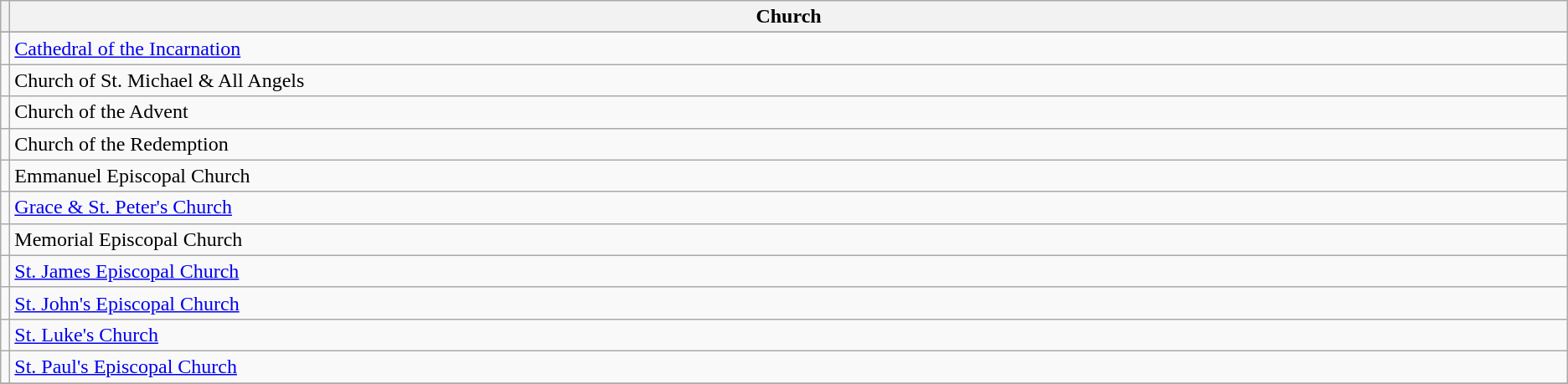<table class="wikitable">
<tr>
<th width="0%"></th>
<th width="100%">Church</th>
</tr>
<tr>
</tr>
<tr>
<td></td>
<td><a href='#'>Cathedral of the Incarnation</a></td>
</tr>
<tr>
<td></td>
<td>Church of St. Michael & All Angels</td>
</tr>
<tr>
<td></td>
<td>Church of the Advent</td>
</tr>
<tr>
<td></td>
<td>Church of the Redemption</td>
</tr>
<tr>
<td></td>
<td>Emmanuel Episcopal Church</td>
</tr>
<tr>
<td></td>
<td><a href='#'>Grace & St. Peter's Church</a></td>
</tr>
<tr>
<td></td>
<td>Memorial Episcopal Church</td>
</tr>
<tr>
<td></td>
<td><a href='#'>St. James Episcopal Church</a></td>
</tr>
<tr>
<td></td>
<td><a href='#'>St. John's Episcopal Church</a></td>
</tr>
<tr>
<td></td>
<td><a href='#'>St. Luke's Church</a></td>
</tr>
<tr>
<td></td>
<td><a href='#'>St. Paul's Episcopal Church</a></td>
</tr>
<tr>
</tr>
</table>
